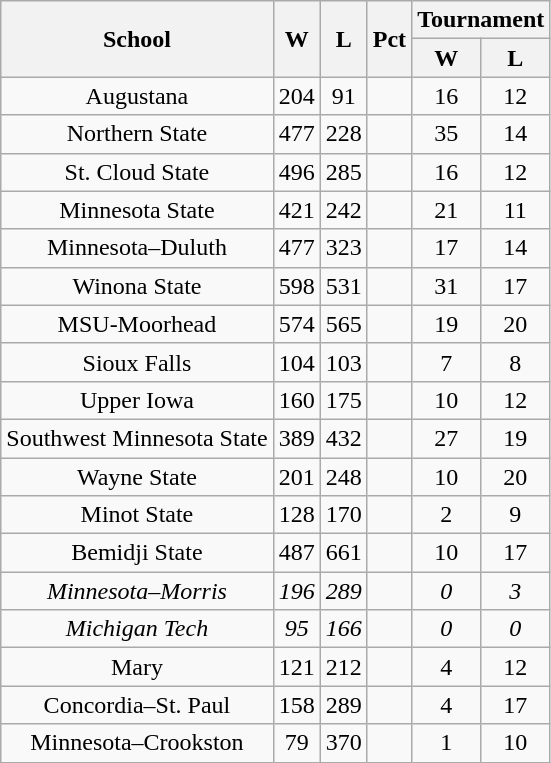<table class="wikitable sortable" style="text-align:center">
<tr>
<th rowspan=2>School</th>
<th rowspan=2>W</th>
<th rowspan=2>L</th>
<th rowspan=2>Pct</th>
<th colspan=2>Tournament</th>
</tr>
<tr>
<th>W</th>
<th>L</th>
</tr>
<tr>
<td>Augustana</td>
<td>204</td>
<td>91</td>
<td></td>
<td>16</td>
<td>12</td>
</tr>
<tr>
<td>Northern State</td>
<td>477</td>
<td>228</td>
<td></td>
<td>35</td>
<td>14</td>
</tr>
<tr>
<td>St. Cloud State</td>
<td>496</td>
<td>285</td>
<td></td>
<td>16</td>
<td>12</td>
</tr>
<tr>
<td>Minnesota State</td>
<td>421</td>
<td>242</td>
<td></td>
<td>21</td>
<td>11</td>
</tr>
<tr>
<td>Minnesota–Duluth</td>
<td>477</td>
<td>323</td>
<td></td>
<td>17</td>
<td>14</td>
</tr>
<tr>
<td>Winona State</td>
<td>598</td>
<td>531</td>
<td></td>
<td>31</td>
<td>17</td>
</tr>
<tr>
<td>MSU-Moorhead</td>
<td>574</td>
<td>565</td>
<td></td>
<td>19</td>
<td>20</td>
</tr>
<tr>
<td>Sioux Falls</td>
<td>104</td>
<td>103</td>
<td></td>
<td>7</td>
<td>8</td>
</tr>
<tr>
<td>Upper Iowa</td>
<td>160</td>
<td>175</td>
<td></td>
<td>10</td>
<td>12</td>
</tr>
<tr>
<td>Southwest Minnesota State</td>
<td>389</td>
<td>432</td>
<td></td>
<td>27</td>
<td>19</td>
</tr>
<tr>
<td>Wayne State</td>
<td>201</td>
<td>248</td>
<td></td>
<td>10</td>
<td>20</td>
</tr>
<tr>
<td>Minot State</td>
<td>128</td>
<td>170</td>
<td></td>
<td>2</td>
<td>9</td>
</tr>
<tr>
<td>Bemidji State</td>
<td>487</td>
<td>661</td>
<td></td>
<td>10</td>
<td>17</td>
</tr>
<tr>
<td><em>Minnesota–Morris</em></td>
<td><em>196</em></td>
<td><em>289</em></td>
<td><em></em></td>
<td><em>0</em></td>
<td><em>3</em></td>
</tr>
<tr>
<td><em>Michigan Tech</em></td>
<td><em>95</em></td>
<td><em>166</em></td>
<td><em></em></td>
<td><em>0</em></td>
<td><em>0</em></td>
</tr>
<tr>
<td>Mary</td>
<td>121</td>
<td>212</td>
<td></td>
<td>4</td>
<td>12</td>
</tr>
<tr>
<td>Concordia–St. Paul</td>
<td>158</td>
<td>289</td>
<td></td>
<td>4</td>
<td>17</td>
</tr>
<tr>
<td>Minnesota–Crookston</td>
<td>79</td>
<td>370</td>
<td></td>
<td>1</td>
<td>10</td>
</tr>
</table>
